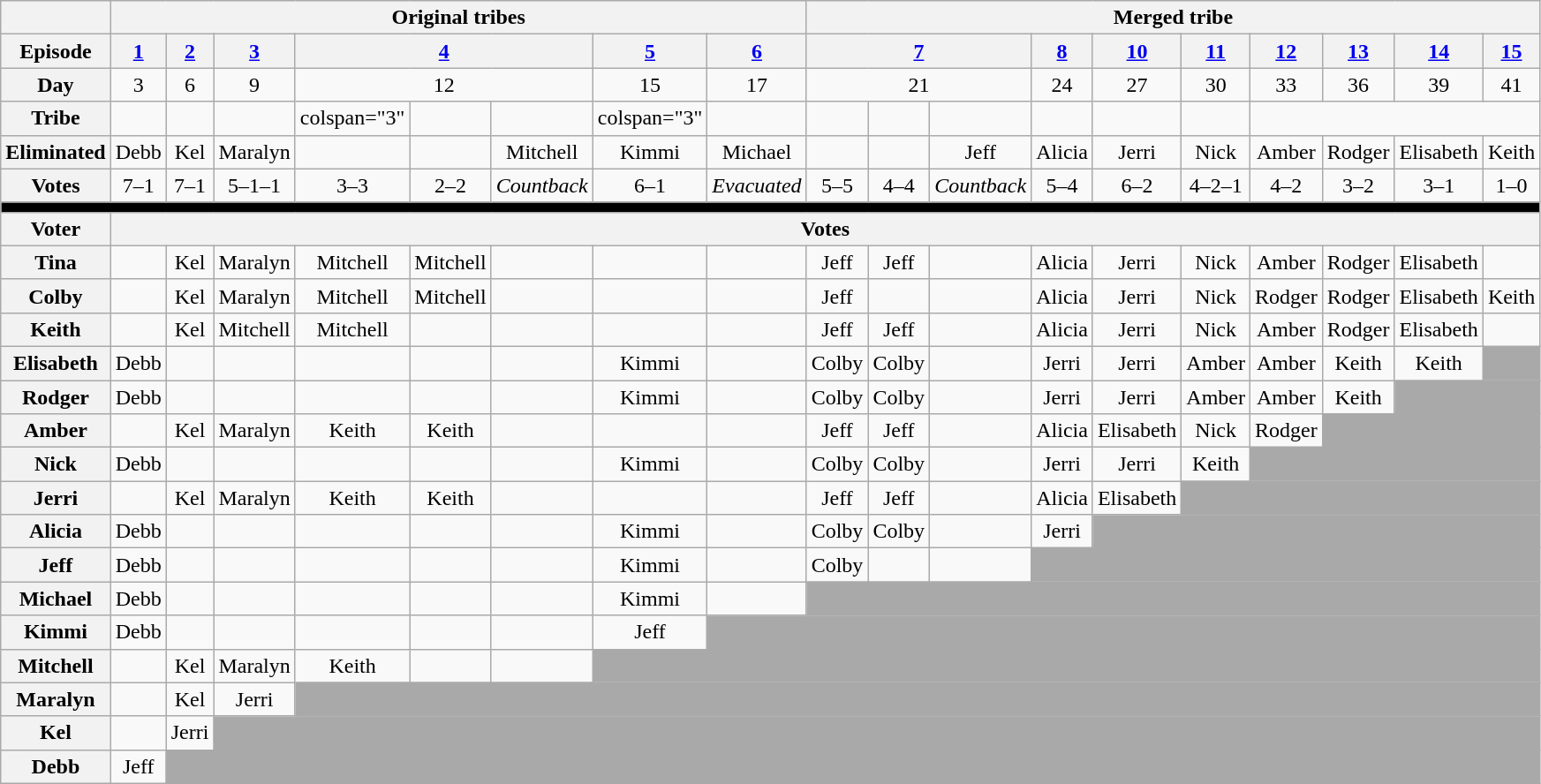<table class="wikitable nowrap" style="text-align:center;">
<tr>
<th></th>
<th colspan="8">Original tribes</th>
<th colspan="10">Merged tribe</th>
</tr>
<tr>
<th>Episode</th>
<th><a href='#'>1</a></th>
<th><a href='#'>2</a></th>
<th><a href='#'>3</a></th>
<th colspan="3"><a href='#'>4</a></th>
<th><a href='#'>5</a></th>
<th><a href='#'>6</a></th>
<th colspan="3"><a href='#'>7</a></th>
<th><a href='#'>8</a></th>
<th><a href='#'>10</a></th>
<th><a href='#'>11</a></th>
<th><a href='#'>12</a></th>
<th><a href='#'>13</a></th>
<th><a href='#'>14</a></th>
<th><a href='#'>15</a></th>
</tr>
<tr>
<th>Day</th>
<td>3</td>
<td>6</td>
<td>9</td>
<td colspan="3">12</td>
<td>15</td>
<td>17</td>
<td colspan="3">21</td>
<td>24</td>
<td>27</td>
<td>30</td>
<td>33</td>
<td>36</td>
<td>39</td>
<td>41</td>
</tr>
<tr>
<th>Tribe</th>
<td></td>
<td></td>
<td></td>
<td>colspan="3" </td>
<td></td>
<td></td>
<td>colspan="3" </td>
<td></td>
<td></td>
<td></td>
<td></td>
<td></td>
<td></td>
<td></td>
</tr>
<tr>
<th>Eliminated</th>
<td>Debb</td>
<td>Kel</td>
<td>Maralyn</td>
<td></td>
<td></td>
<td>Mitchell</td>
<td>Kimmi</td>
<td>Michael</td>
<td></td>
<td></td>
<td>Jeff</td>
<td>Alicia</td>
<td>Jerri</td>
<td>Nick</td>
<td>Amber</td>
<td>Rodger</td>
<td>Elisabeth</td>
<td>Keith</td>
</tr>
<tr>
<th>Votes</th>
<td>7–1</td>
<td>7–1</td>
<td>5–1–1</td>
<td>3–3</td>
<td>2–2</td>
<td><em>Countback</em></td>
<td>6–1</td>
<td><em>Evacuated</em></td>
<td>5–5</td>
<td>4–4</td>
<td><em>Countback</em></td>
<td>5–4</td>
<td>6–2</td>
<td>4–2–1</td>
<td>4–2</td>
<td>3–2</td>
<td>3–1</td>
<td>1–0</td>
</tr>
<tr>
<td style="background-color:black;" colspan="19"></td>
</tr>
<tr>
<th>Voter</th>
<th colspan="18">Votes</th>
</tr>
<tr>
<th>Tina</th>
<td></td>
<td>Kel</td>
<td>Maralyn</td>
<td>Mitchell</td>
<td>Mitchell</td>
<td></td>
<td></td>
<td></td>
<td>Jeff</td>
<td>Jeff</td>
<td></td>
<td>Alicia</td>
<td>Jerri</td>
<td>Nick</td>
<td>Amber</td>
<td>Rodger</td>
<td>Elisabeth</td>
<td></td>
</tr>
<tr>
<th>Colby</th>
<td></td>
<td>Kel</td>
<td>Maralyn</td>
<td>Mitchell</td>
<td>Mitchell</td>
<td></td>
<td></td>
<td></td>
<td>Jeff</td>
<td></td>
<td></td>
<td>Alicia</td>
<td>Jerri</td>
<td>Nick</td>
<td>Rodger</td>
<td>Rodger</td>
<td>Elisabeth</td>
<td>Keith</td>
</tr>
<tr>
<th>Keith</th>
<td></td>
<td>Kel</td>
<td>Mitchell</td>
<td>Mitchell</td>
<td></td>
<td></td>
<td></td>
<td></td>
<td>Jeff</td>
<td>Jeff</td>
<td></td>
<td>Alicia</td>
<td>Jerri</td>
<td>Nick</td>
<td>Amber</td>
<td>Rodger</td>
<td>Elisabeth</td>
<td></td>
</tr>
<tr>
<th>Elisabeth</th>
<td>Debb</td>
<td></td>
<td></td>
<td></td>
<td></td>
<td></td>
<td>Kimmi</td>
<td></td>
<td>Colby</td>
<td>Colby</td>
<td></td>
<td>Jerri</td>
<td>Jerri</td>
<td>Amber</td>
<td>Amber</td>
<td>Keith</td>
<td>Keith</td>
<td style="background-color:darkgrey;"></td>
</tr>
<tr>
<th>Rodger</th>
<td>Debb</td>
<td></td>
<td></td>
<td></td>
<td></td>
<td></td>
<td>Kimmi</td>
<td></td>
<td>Colby</td>
<td>Colby</td>
<td></td>
<td>Jerri</td>
<td>Jerri</td>
<td>Amber</td>
<td>Amber</td>
<td>Keith</td>
<td style="background-color:darkgrey;" colspan="2"></td>
</tr>
<tr>
<th>Amber</th>
<td></td>
<td>Kel</td>
<td>Maralyn</td>
<td>Keith</td>
<td>Keith</td>
<td></td>
<td></td>
<td></td>
<td>Jeff</td>
<td>Jeff</td>
<td></td>
<td>Alicia</td>
<td>Elisabeth</td>
<td>Nick</td>
<td>Rodger</td>
<td style="background-color:darkgrey;" colspan="3"></td>
</tr>
<tr>
<th>Nick</th>
<td>Debb</td>
<td></td>
<td></td>
<td></td>
<td></td>
<td></td>
<td>Kimmi</td>
<td></td>
<td>Colby</td>
<td>Colby</td>
<td></td>
<td>Jerri</td>
<td>Jerri</td>
<td>Keith</td>
<td style="background-color:darkgrey;" colspan="4"></td>
</tr>
<tr>
<th>Jerri</th>
<td></td>
<td>Kel</td>
<td>Maralyn</td>
<td>Keith</td>
<td>Keith</td>
<td></td>
<td></td>
<td></td>
<td>Jeff</td>
<td>Jeff</td>
<td></td>
<td>Alicia</td>
<td>Elisabeth</td>
<td style="background-color:darkgrey;" colspan="5"></td>
</tr>
<tr>
<th>Alicia</th>
<td>Debb</td>
<td></td>
<td></td>
<td></td>
<td></td>
<td></td>
<td>Kimmi</td>
<td></td>
<td>Colby</td>
<td>Colby</td>
<td></td>
<td>Jerri</td>
<td style="background-color:darkgrey;" colspan="6"></td>
</tr>
<tr>
<th>Jeff</th>
<td>Debb</td>
<td></td>
<td></td>
<td></td>
<td></td>
<td></td>
<td>Kimmi</td>
<td></td>
<td>Colby</td>
<td></td>
<td></td>
<td style="background-color:darkgrey;" colspan="7"></td>
</tr>
<tr>
<th>Michael</th>
<td>Debb</td>
<td></td>
<td></td>
<td></td>
<td></td>
<td></td>
<td>Kimmi</td>
<td></td>
<td style="background-color:darkgrey;" colspan="10"></td>
</tr>
<tr>
<th>Kimmi</th>
<td>Debb</td>
<td></td>
<td></td>
<td></td>
<td></td>
<td></td>
<td>Jeff</td>
<td style="background-color:darkgrey;" colspan="11"></td>
</tr>
<tr>
<th>Mitchell</th>
<td></td>
<td>Kel</td>
<td>Maralyn</td>
<td>Keith</td>
<td></td>
<td></td>
<td style="background-color:darkgrey;" colspan="12"></td>
</tr>
<tr>
<th>Maralyn</th>
<td></td>
<td>Kel</td>
<td>Jerri</td>
<td style="background-color:darkgrey;" colspan="15"></td>
</tr>
<tr>
<th>Kel</th>
<td></td>
<td>Jerri</td>
<td style="background-color:darkgrey;" colspan="16"></td>
</tr>
<tr>
<th>Debb</th>
<td>Jeff</td>
<td style="background-color:darkgrey;" colspan="17"></td>
</tr>
</table>
